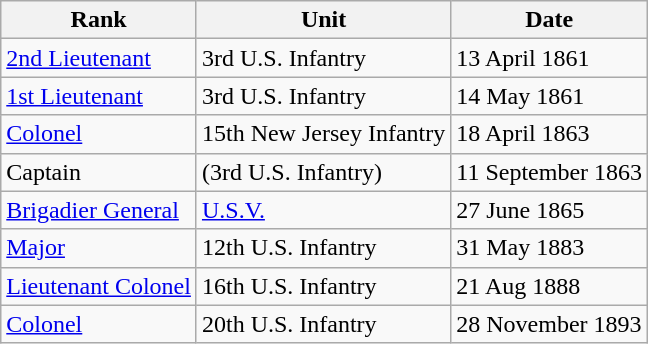<table class="wikitable">
<tr>
<th>Rank</th>
<th>Unit</th>
<th>Date</th>
</tr>
<tr>
<td> <a href='#'>2nd Lieutenant</a></td>
<td>3rd U.S. Infantry</td>
<td>13 April 1861</td>
</tr>
<tr>
<td> <a href='#'>1st Lieutenant</a></td>
<td>3rd U.S. Infantry</td>
<td>14 May 1861</td>
</tr>
<tr>
<td> <a href='#'>Colonel</a></td>
<td>15th New Jersey Infantry</td>
<td>18 April 1863</td>
</tr>
<tr>
<td> Captain</td>
<td>(3rd U.S. Infantry)</td>
<td>11 September 1863</td>
</tr>
<tr>
<td> <a href='#'>Brigadier General</a></td>
<td><a href='#'>U.S.V.</a></td>
<td>27 June 1865</td>
</tr>
<tr>
<td> <a href='#'>Major</a></td>
<td>12th U.S. Infantry</td>
<td>31 May 1883</td>
</tr>
<tr>
<td> <a href='#'>Lieutenant Colonel</a></td>
<td>16th U.S. Infantry</td>
<td>21 Aug 1888</td>
</tr>
<tr>
<td> <a href='#'>Colonel</a></td>
<td>20th U.S. Infantry</td>
<td>28 November 1893</td>
</tr>
</table>
